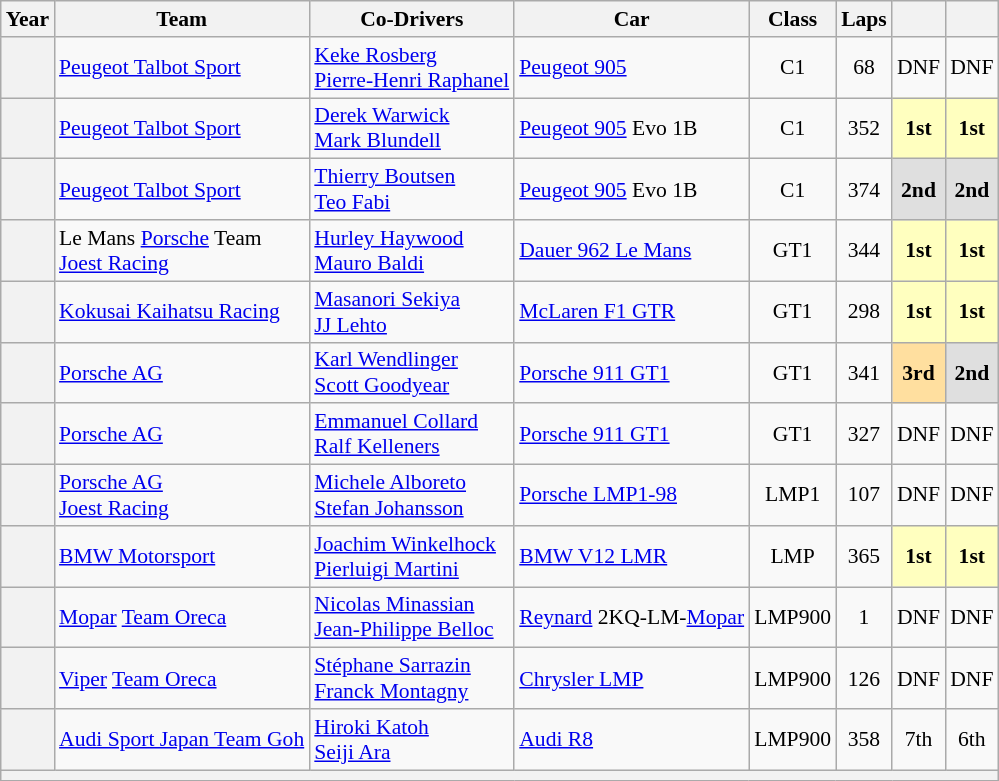<table class="wikitable" style="text-align:center; font-size:90%">
<tr>
<th>Year</th>
<th>Team</th>
<th>Co-Drivers</th>
<th>Car</th>
<th>Class</th>
<th>Laps</th>
<th></th>
<th></th>
</tr>
<tr>
<th></th>
<td align="left"> <a href='#'>Peugeot Talbot Sport</a></td>
<td align="left" nowrap> <a href='#'>Keke Rosberg</a><br> <a href='#'>Pierre-Henri Raphanel</a></td>
<td align="left"><a href='#'>Peugeot 905</a></td>
<td>C1</td>
<td>68</td>
<td>DNF</td>
<td>DNF</td>
</tr>
<tr>
<th></th>
<td align="left"> <a href='#'>Peugeot Talbot Sport</a></td>
<td align="left"> <a href='#'>Derek Warwick</a><br> <a href='#'>Mark Blundell</a></td>
<td align="left"><a href='#'>Peugeot 905</a> Evo 1B</td>
<td>C1</td>
<td>352</td>
<td style="background:#FFFFBF;"><strong>1st</strong></td>
<td style="background:#FFFFBF;"><strong>1st</strong></td>
</tr>
<tr>
<th></th>
<td align="left"> <a href='#'>Peugeot Talbot Sport</a></td>
<td align="left"> <a href='#'>Thierry Boutsen</a><br> <a href='#'>Teo Fabi</a></td>
<td align="left"><a href='#'>Peugeot 905</a> Evo 1B</td>
<td>C1</td>
<td>374</td>
<td style="background:#DFDFDF;"><strong>2nd</strong></td>
<td style="background:#DFDFDF;"><strong>2nd</strong></td>
</tr>
<tr>
<th></th>
<td align="left"> Le Mans <a href='#'>Porsche</a> Team<br> <a href='#'>Joest Racing</a></td>
<td align="left"> <a href='#'>Hurley Haywood</a><br> <a href='#'>Mauro Baldi</a></td>
<td align="left"><a href='#'>Dauer 962 Le Mans</a></td>
<td>GT1</td>
<td>344</td>
<td style="background:#FFFFBF;"><strong>1st</strong></td>
<td style="background:#FFFFBF;"><strong>1st</strong></td>
</tr>
<tr>
<th></th>
<td align="left"> <a href='#'>Kokusai Kaihatsu Racing</a></td>
<td align="left"> <a href='#'>Masanori Sekiya</a><br> <a href='#'>JJ Lehto</a></td>
<td align="left"><a href='#'>McLaren F1 GTR</a></td>
<td>GT1</td>
<td>298</td>
<td style="background:#FFFFBF;"><strong>1st</strong></td>
<td style="background:#FFFFBF;"><strong>1st</strong></td>
</tr>
<tr>
<th></th>
<td align="left"> <a href='#'>Porsche AG</a></td>
<td align="left"> <a href='#'>Karl Wendlinger</a><br> <a href='#'>Scott Goodyear</a></td>
<td align="left"><a href='#'>Porsche 911 GT1</a></td>
<td>GT1</td>
<td>341</td>
<td style="background:#FFDF9F;"><strong>3rd</strong></td>
<td style="background:#DFDFDF;"><strong>2nd</strong></td>
</tr>
<tr>
<th></th>
<td align="left"> <a href='#'>Porsche AG</a></td>
<td align="left"> <a href='#'>Emmanuel Collard</a><br> <a href='#'>Ralf Kelleners</a></td>
<td align="left"><a href='#'>Porsche 911 GT1</a></td>
<td>GT1</td>
<td>327</td>
<td>DNF</td>
<td>DNF</td>
</tr>
<tr>
<th></th>
<td align="left"> <a href='#'>Porsche AG</a><br> <a href='#'>Joest Racing</a></td>
<td align="left"> <a href='#'>Michele Alboreto</a><br> <a href='#'>Stefan Johansson</a></td>
<td align="left"><a href='#'>Porsche LMP1-98</a></td>
<td>LMP1</td>
<td>107</td>
<td>DNF</td>
<td>DNF</td>
</tr>
<tr>
<th></th>
<td align="left"> <a href='#'>BMW Motorsport</a></td>
<td align="left"> <a href='#'>Joachim Winkelhock</a><br> <a href='#'>Pierluigi Martini</a></td>
<td align="left"><a href='#'>BMW V12 LMR</a></td>
<td>LMP</td>
<td>365</td>
<td style="background:#FFFFBF;"><strong>1st</strong></td>
<td style="background:#FFFFBF;"><strong>1st</strong></td>
</tr>
<tr>
<th></th>
<td align="left"> <a href='#'>Mopar</a> <a href='#'>Team Oreca</a></td>
<td align="left"> <a href='#'>Nicolas Minassian</a><br> <a href='#'>Jean-Philippe Belloc</a></td>
<td align="left" nowrap><a href='#'>Reynard</a> 2KQ-LM-<a href='#'>Mopar</a></td>
<td>LMP900</td>
<td>1</td>
<td>DNF</td>
<td>DNF</td>
</tr>
<tr>
<th></th>
<td align="left"> <a href='#'>Viper</a> <a href='#'>Team Oreca</a></td>
<td align="left"> <a href='#'>Stéphane Sarrazin</a><br> <a href='#'>Franck Montagny</a></td>
<td align="left"><a href='#'>Chrysler LMP</a></td>
<td>LMP900</td>
<td>126</td>
<td>DNF</td>
<td>DNF</td>
</tr>
<tr>
<th></th>
<td align="left" nowrap> <a href='#'>Audi Sport Japan Team Goh</a></td>
<td align="left"> <a href='#'>Hiroki Katoh</a><br> <a href='#'>Seiji Ara</a></td>
<td align="left"><a href='#'>Audi R8</a></td>
<td>LMP900</td>
<td>358</td>
<td>7th</td>
<td>6th</td>
</tr>
<tr>
<th colspan="8"></th>
</tr>
</table>
